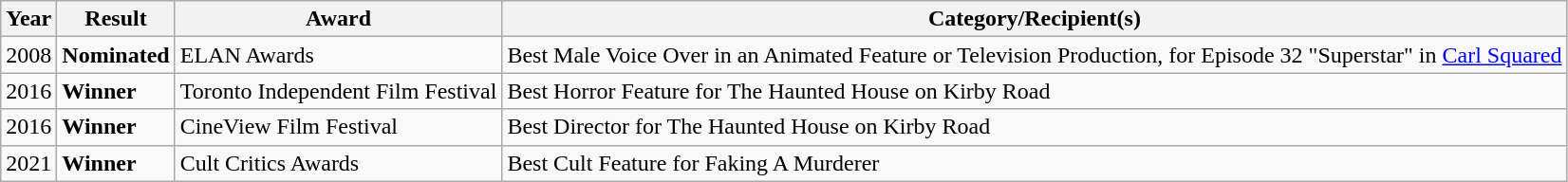<table class="wikitable">
<tr>
<th>Year</th>
<th>Result</th>
<th>Award</th>
<th>Category/Recipient(s)</th>
</tr>
<tr>
<td>2008</td>
<td><strong>Nominated</strong></td>
<td>ELAN Awards</td>
<td>Best Male Voice Over in an Animated Feature or Television Production, for Episode 32 "Superstar" in <a href='#'>Carl Squared</a></td>
</tr>
<tr>
<td>2016</td>
<td><strong>Winner</strong></td>
<td>Toronto Independent Film Festival</td>
<td>Best Horror Feature for The Haunted House on Kirby Road</td>
</tr>
<tr>
<td>2016</td>
<td><strong>Winner</strong></td>
<td>CineView Film Festival</td>
<td>Best Director for The Haunted House on Kirby Road</td>
</tr>
<tr>
<td>2021</td>
<td><strong>Winner</strong></td>
<td>Cult Critics Awards</td>
<td>Best Cult Feature for Faking A Murderer</td>
</tr>
</table>
